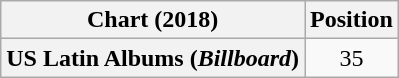<table class="wikitable plainrowheaders " style="text-align:center;">
<tr>
<th scope="col" class="unsortable">Chart (2018)</th>
<th scope="col">Position</th>
</tr>
<tr>
<th scope="row">US Latin Albums (<em>Billboard</em>)</th>
<td>35</td>
</tr>
</table>
